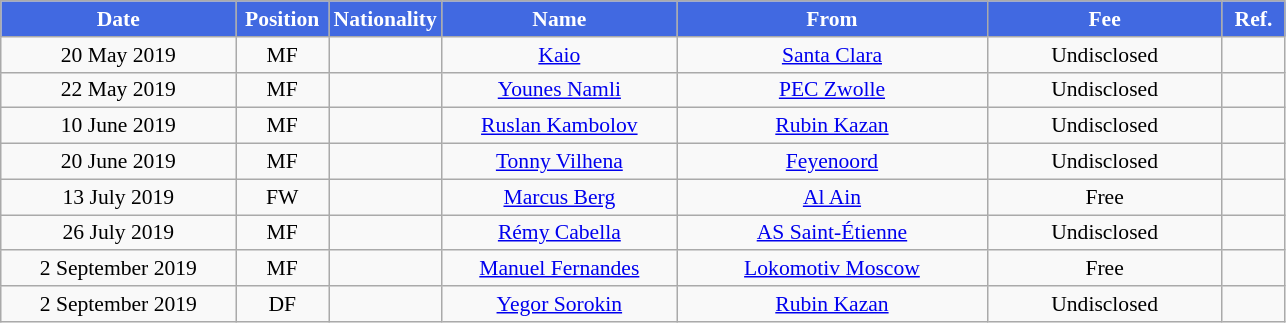<table class="wikitable"  style="text-align:center; font-size:90%; ">
<tr>
<th style="background:#4169E1; color:white; width:150px;">Date</th>
<th style="background:#4169E1; color:white; width:55px;">Position</th>
<th style="background:#4169E1; color:white; width:505x;">Nationality</th>
<th style="background:#4169E1; color:white; width:150px;">Name</th>
<th style="background:#4169E1; color:white; width:200px;">From</th>
<th style="background:#4169E1; color:white; width:150px;">Fee</th>
<th style="background:#4169E1; color:white; width:35px;">Ref.</th>
</tr>
<tr>
<td>20 May 2019</td>
<td>MF</td>
<td></td>
<td><a href='#'>Kaio</a></td>
<td><a href='#'>Santa Clara</a></td>
<td>Undisclosed</td>
<td></td>
</tr>
<tr>
<td>22 May 2019</td>
<td>MF</td>
<td></td>
<td><a href='#'>Younes Namli</a></td>
<td><a href='#'>PEC Zwolle</a></td>
<td>Undisclosed</td>
<td></td>
</tr>
<tr>
<td>10 June 2019</td>
<td>MF</td>
<td></td>
<td><a href='#'>Ruslan Kambolov</a></td>
<td><a href='#'>Rubin Kazan</a></td>
<td>Undisclosed</td>
<td></td>
</tr>
<tr>
<td>20 June 2019</td>
<td>MF</td>
<td></td>
<td><a href='#'>Tonny Vilhena</a></td>
<td><a href='#'>Feyenoord</a></td>
<td>Undisclosed</td>
<td></td>
</tr>
<tr>
<td>13 July 2019</td>
<td>FW</td>
<td></td>
<td><a href='#'>Marcus Berg</a></td>
<td><a href='#'>Al Ain</a></td>
<td>Free</td>
<td></td>
</tr>
<tr>
<td>26 July 2019</td>
<td>MF</td>
<td></td>
<td><a href='#'>Rémy Cabella</a></td>
<td><a href='#'>AS Saint-Étienne</a></td>
<td>Undisclosed</td>
<td></td>
</tr>
<tr>
<td>2 September 2019</td>
<td>MF</td>
<td></td>
<td><a href='#'>Manuel Fernandes</a></td>
<td><a href='#'>Lokomotiv Moscow</a></td>
<td>Free</td>
<td></td>
</tr>
<tr>
<td>2 September 2019</td>
<td>DF</td>
<td></td>
<td><a href='#'>Yegor Sorokin</a></td>
<td><a href='#'>Rubin Kazan</a></td>
<td>Undisclosed</td>
<td></td>
</tr>
</table>
